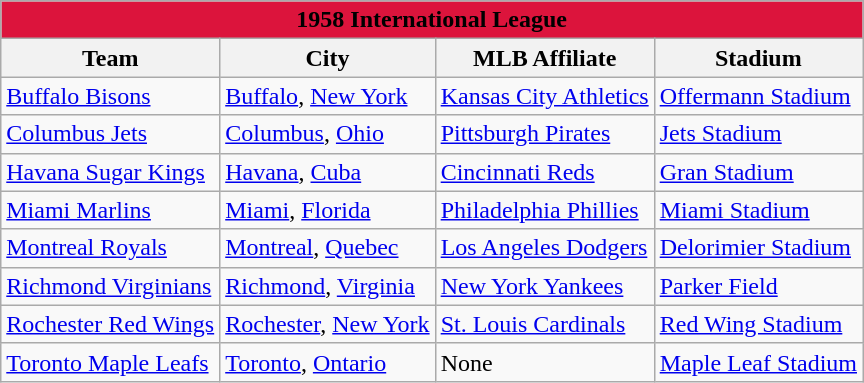<table class="wikitable" style="width:auto">
<tr>
<td bgcolor="#DC143C" align="center" colspan="7"><strong><span>1958 International League</span></strong></td>
</tr>
<tr>
<th>Team</th>
<th>City</th>
<th>MLB Affiliate</th>
<th>Stadium</th>
</tr>
<tr>
<td><a href='#'>Buffalo Bisons</a></td>
<td><a href='#'>Buffalo</a>, <a href='#'>New York</a></td>
<td><a href='#'>Kansas City Athletics</a></td>
<td><a href='#'>Offermann Stadium</a></td>
</tr>
<tr>
<td><a href='#'>Columbus Jets</a></td>
<td><a href='#'>Columbus</a>, <a href='#'>Ohio</a></td>
<td><a href='#'>Pittsburgh Pirates</a></td>
<td><a href='#'>Jets Stadium</a></td>
</tr>
<tr>
<td><a href='#'>Havana Sugar Kings</a></td>
<td><a href='#'>Havana</a>, <a href='#'>Cuba</a></td>
<td><a href='#'>Cincinnati Reds</a></td>
<td><a href='#'>Gran Stadium</a></td>
</tr>
<tr>
<td><a href='#'>Miami Marlins</a></td>
<td><a href='#'>Miami</a>, <a href='#'>Florida</a></td>
<td><a href='#'>Philadelphia Phillies</a></td>
<td><a href='#'>Miami Stadium</a></td>
</tr>
<tr>
<td><a href='#'>Montreal Royals</a></td>
<td><a href='#'>Montreal</a>, <a href='#'>Quebec</a></td>
<td><a href='#'>Los Angeles Dodgers</a></td>
<td><a href='#'>Delorimier Stadium</a></td>
</tr>
<tr>
<td><a href='#'>Richmond Virginians</a></td>
<td><a href='#'>Richmond</a>, <a href='#'>Virginia</a></td>
<td><a href='#'>New York Yankees</a></td>
<td><a href='#'>Parker Field</a></td>
</tr>
<tr>
<td><a href='#'>Rochester Red Wings</a></td>
<td><a href='#'>Rochester</a>, <a href='#'>New York</a></td>
<td><a href='#'>St. Louis Cardinals</a></td>
<td><a href='#'>Red Wing Stadium</a></td>
</tr>
<tr>
<td><a href='#'>Toronto Maple Leafs</a></td>
<td><a href='#'>Toronto</a>, <a href='#'>Ontario</a></td>
<td>None</td>
<td><a href='#'>Maple Leaf Stadium</a></td>
</tr>
</table>
